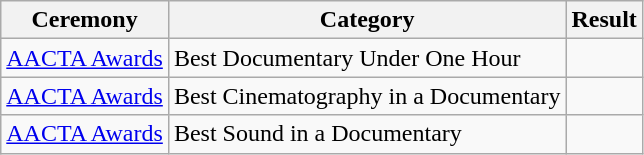<table class="wikitable" >
<tr>
<th>Ceremony</th>
<th>Category</th>
<th>Result</th>
</tr>
<tr>
<td><a href='#'>AACTA Awards</a></td>
<td>Best Documentary Under One Hour</td>
<td></td>
</tr>
<tr>
<td><a href='#'>AACTA Awards</a></td>
<td>Best Cinematography in a Documentary</td>
<td></td>
</tr>
<tr>
<td><a href='#'>AACTA Awards</a></td>
<td>Best Sound in a Documentary</td>
<td></td>
</tr>
</table>
